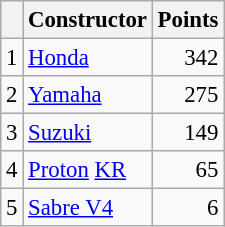<table class="wikitable" style="font-size: 95%;">
<tr>
<th></th>
<th>Constructor</th>
<th>Points</th>
</tr>
<tr>
<td align=center>1</td>
<td> <a href='#'>Honda</a></td>
<td align=right>342</td>
</tr>
<tr>
<td align=center>2</td>
<td> <a href='#'>Yamaha</a></td>
<td align=right>275</td>
</tr>
<tr>
<td align=center>3</td>
<td> <a href='#'>Suzuki</a></td>
<td align=right>149</td>
</tr>
<tr>
<td align=center>4</td>
<td> <a href='#'>Proton</a> <a href='#'>KR</a></td>
<td align=right>65</td>
</tr>
<tr>
<td align=center>5</td>
<td> <a href='#'>Sabre V4</a></td>
<td align=right>6</td>
</tr>
</table>
